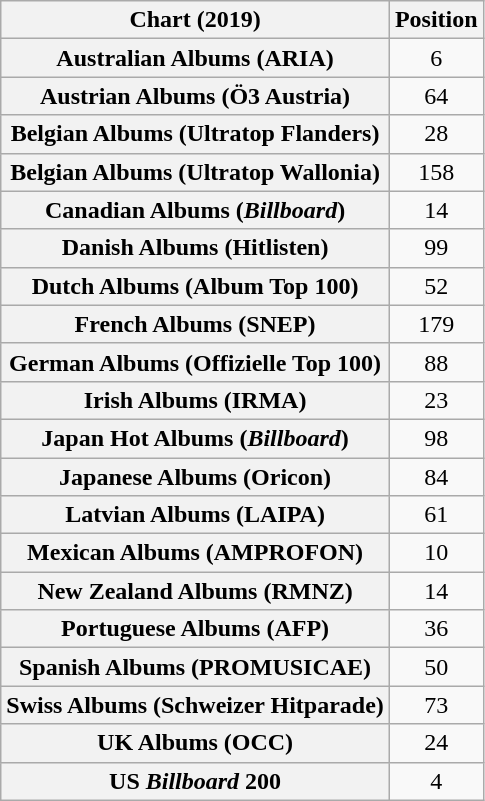<table class="wikitable sortable plainrowheaders" style="text-align:center">
<tr>
<th scope="col">Chart (2019)</th>
<th scope="col">Position</th>
</tr>
<tr>
<th scope="row">Australian Albums (ARIA)</th>
<td>6</td>
</tr>
<tr>
<th scope="row">Austrian Albums (Ö3 Austria)</th>
<td>64</td>
</tr>
<tr>
<th scope="row">Belgian Albums (Ultratop Flanders)</th>
<td>28</td>
</tr>
<tr>
<th scope="row">Belgian Albums (Ultratop Wallonia)</th>
<td>158</td>
</tr>
<tr>
<th scope="row">Canadian Albums (<em>Billboard</em>)</th>
<td>14</td>
</tr>
<tr>
<th scope="row">Danish Albums (Hitlisten)</th>
<td>99</td>
</tr>
<tr>
<th scope="row">Dutch Albums (Album Top 100)</th>
<td>52</td>
</tr>
<tr>
<th scope="row">French Albums (SNEP)</th>
<td>179</td>
</tr>
<tr>
<th scope="row">German Albums (Offizielle Top 100)</th>
<td>88</td>
</tr>
<tr>
<th scope="row">Irish Albums (IRMA)</th>
<td>23</td>
</tr>
<tr>
<th scope="row">Japan Hot Albums (<em>Billboard</em>)</th>
<td>98</td>
</tr>
<tr>
<th scope="row">Japanese Albums (Oricon)</th>
<td>84</td>
</tr>
<tr>
<th scope="row">Latvian Albums (LAIPA)</th>
<td>61</td>
</tr>
<tr>
<th scope="row">Mexican Albums (AMPROFON)</th>
<td>10</td>
</tr>
<tr>
<th scope="row">New Zealand Albums (RMNZ)</th>
<td>14</td>
</tr>
<tr>
<th scope="row">Portuguese Albums (AFP)</th>
<td>36</td>
</tr>
<tr>
<th scope="row">Spanish Albums (PROMUSICAE)</th>
<td>50</td>
</tr>
<tr>
<th scope="row">Swiss Albums (Schweizer Hitparade)</th>
<td>73</td>
</tr>
<tr>
<th scope="row">UK Albums (OCC)</th>
<td>24</td>
</tr>
<tr>
<th scope="row">US <em>Billboard</em> 200</th>
<td>4</td>
</tr>
</table>
